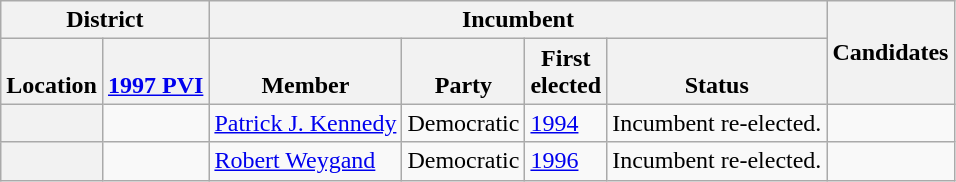<table class="wikitable sortable">
<tr>
<th colspan=2>District</th>
<th colspan=4>Incumbent</th>
<th rowspan=2 class="unsortable">Candidates</th>
</tr>
<tr valign=bottom>
<th>Location</th>
<th><a href='#'>1997 PVI</a></th>
<th>Member</th>
<th>Party</th>
<th>First<br>elected</th>
<th>Status</th>
</tr>
<tr>
<th></th>
<td></td>
<td><a href='#'>Patrick J. Kennedy</a></td>
<td>Democratic</td>
<td><a href='#'>1994</a></td>
<td>Incumbent re-elected.</td>
<td nowrap></td>
</tr>
<tr>
<th></th>
<td></td>
<td><a href='#'>Robert Weygand</a></td>
<td>Democratic</td>
<td><a href='#'>1996</a></td>
<td>Incumbent re-elected.</td>
<td nowrap></td>
</tr>
</table>
